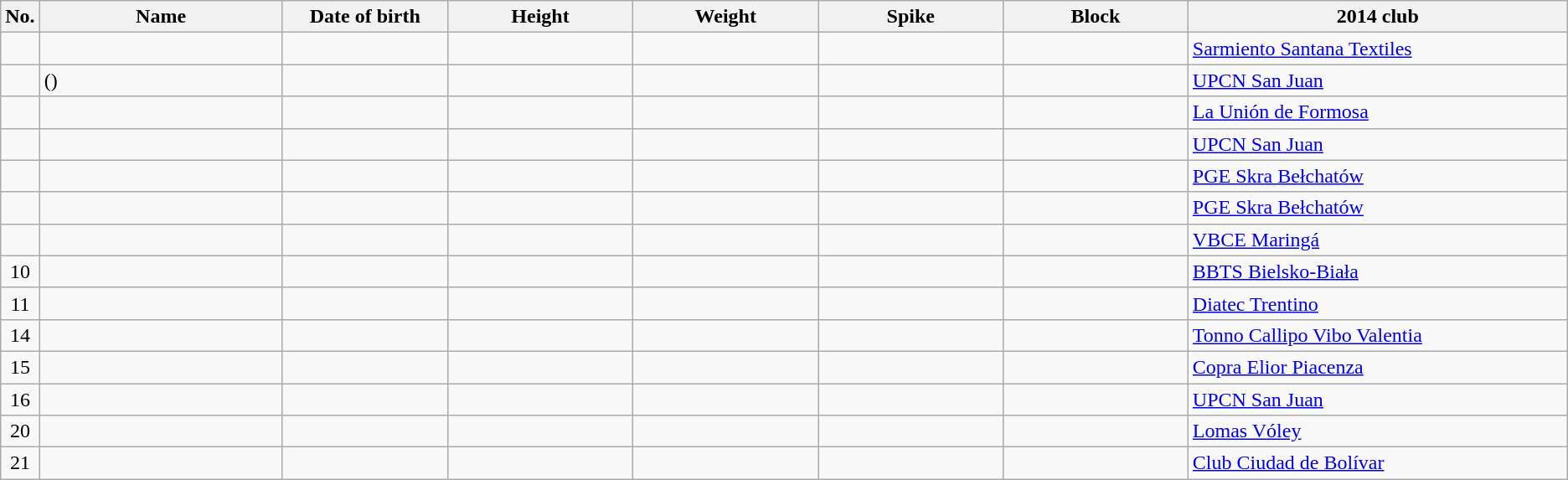<table class="wikitable sortable" style="font-size:100%; text-align:center;">
<tr>
<th>No.</th>
<th style="width:12em">Name</th>
<th style="width:8em">Date of birth</th>
<th style="width:9em">Height</th>
<th style="width:9em">Weight</th>
<th style="width:9em">Spike</th>
<th style="width:9em">Block</th>
<th style="width:19em">2014 club</th>
</tr>
<tr>
<td></td>
<td align=left></td>
<td align=right></td>
<td></td>
<td></td>
<td></td>
<td></td>
<td align=left> <a href='#'>Sarmiento Santana Textiles</a></td>
</tr>
<tr>
<td></td>
<td align=left> ()</td>
<td align=right></td>
<td></td>
<td></td>
<td></td>
<td></td>
<td align=left> <a href='#'>UPCN San Juan</a></td>
</tr>
<tr>
<td></td>
<td align=left></td>
<td align=right></td>
<td></td>
<td></td>
<td></td>
<td></td>
<td align=left> <a href='#'>La Unión de Formosa</a></td>
</tr>
<tr>
<td></td>
<td align=left></td>
<td align=right></td>
<td></td>
<td></td>
<td></td>
<td></td>
<td align=left> <a href='#'>UPCN San Juan</a></td>
</tr>
<tr>
<td></td>
<td align=left></td>
<td align=right></td>
<td></td>
<td></td>
<td></td>
<td></td>
<td align=left> <a href='#'>PGE Skra Bełchatów</a></td>
</tr>
<tr>
<td></td>
<td align=left></td>
<td align=right></td>
<td></td>
<td></td>
<td></td>
<td></td>
<td align=left> <a href='#'>PGE Skra Bełchatów</a></td>
</tr>
<tr>
<td></td>
<td align=left></td>
<td align=right></td>
<td></td>
<td></td>
<td></td>
<td></td>
<td align=left> <a href='#'>VBCE Maringá</a></td>
</tr>
<tr>
<td>10</td>
<td align=left></td>
<td align=right></td>
<td></td>
<td></td>
<td></td>
<td></td>
<td align=left> <a href='#'>BBTS Bielsko-Biała</a></td>
</tr>
<tr>
<td>11</td>
<td align=left></td>
<td align=right></td>
<td></td>
<td></td>
<td></td>
<td></td>
<td align=left> <a href='#'>Diatec Trentino</a></td>
</tr>
<tr>
<td>14</td>
<td align=left></td>
<td align=right></td>
<td></td>
<td></td>
<td></td>
<td></td>
<td align=left> <a href='#'>Tonno Callipo Vibo Valentia</a></td>
</tr>
<tr>
<td>15</td>
<td align=left></td>
<td align=right></td>
<td></td>
<td></td>
<td></td>
<td></td>
<td align=left> <a href='#'>Copra Elior Piacenza</a></td>
</tr>
<tr>
<td>16</td>
<td align=left></td>
<td align=right></td>
<td></td>
<td></td>
<td></td>
<td></td>
<td align=left> <a href='#'>UPCN San Juan</a></td>
</tr>
<tr>
<td>20</td>
<td align=left></td>
<td align=right></td>
<td></td>
<td></td>
<td></td>
<td></td>
<td align=left> <a href='#'>Lomas Vóley</a></td>
</tr>
<tr>
<td>21</td>
<td align=left></td>
<td align=right></td>
<td></td>
<td></td>
<td></td>
<td></td>
<td align=left> <a href='#'>Club Ciudad de Bolívar</a></td>
</tr>
</table>
